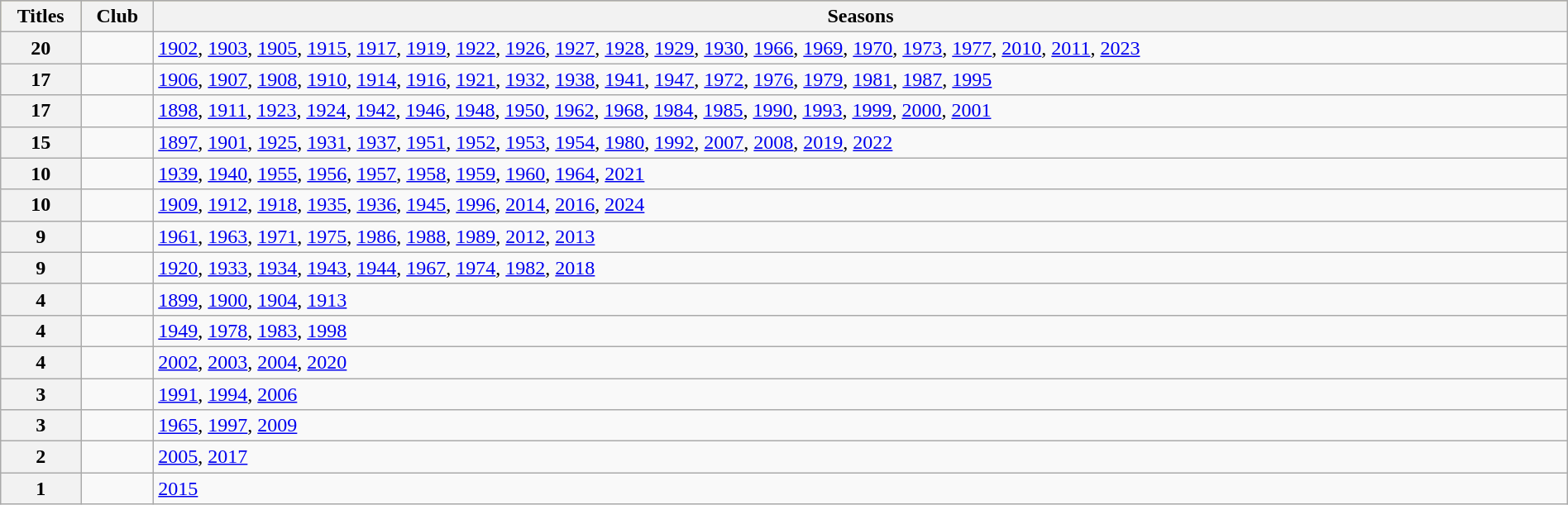<table class="wikitable" style="width:100%;">
<tr style="background:#bdb76b;">
<th>Titles</th>
<th>Club</th>
<th>Seasons</th>
</tr>
<tr>
<th>20</th>
<td> </td>
<td><a href='#'>1902</a>, <a href='#'>1903</a>, <a href='#'>1905</a>, <a href='#'>1915</a>, <a href='#'>1917</a>, <a href='#'>1919</a>, <a href='#'>1922</a>, <a href='#'>1926</a>, <a href='#'>1927</a>, <a href='#'>1928</a>, <a href='#'>1929</a>, <a href='#'>1930</a>, <a href='#'>1966</a>, <a href='#'>1969</a>, <a href='#'>1970</a>, <a href='#'>1973</a>, <a href='#'>1977</a>, <a href='#'>2010</a>, <a href='#'>2011</a>, <a href='#'>2023</a></td>
</tr>
<tr>
<th>17</th>
<td> </td>
<td><a href='#'>1906</a>, <a href='#'>1907</a>, <a href='#'>1908</a>, <a href='#'>1910</a>, <a href='#'>1914</a>, <a href='#'>1916</a>, <a href='#'>1921</a>, <a href='#'>1932</a>, <a href='#'>1938</a>, <a href='#'>1941</a>, <a href='#'>1947</a>, <a href='#'>1972</a>, <a href='#'>1976</a>, <a href='#'>1979</a>, <a href='#'>1981</a>, <a href='#'>1987</a>, <a href='#'>1995</a></td>
</tr>
<tr>
<th>17</th>
<td> </td>
<td><a href='#'>1898</a>, <a href='#'>1911</a>, <a href='#'>1923</a>, <a href='#'>1924</a>, <a href='#'>1942</a>, <a href='#'>1946</a>, <a href='#'>1948</a>, <a href='#'>1950</a>, <a href='#'>1962</a>, <a href='#'>1968</a>, <a href='#'>1984</a>, <a href='#'>1985</a>, <a href='#'>1990</a>, <a href='#'>1993</a>, <a href='#'>1999</a>, <a href='#'>2000</a>, <a href='#'>2001</a></td>
</tr>
<tr>
<th>15</th>
<td> </td>
<td><a href='#'>1897</a>, <a href='#'>1901</a>, <a href='#'>1925</a>, <a href='#'>1931</a>, <a href='#'>1937</a>, <a href='#'>1951</a>, <a href='#'>1952</a>, <a href='#'>1953</a>, <a href='#'>1954</a>, <a href='#'>1980</a>, <a href='#'>1992</a>, <a href='#'>2007</a>, <a href='#'>2008</a>, <a href='#'>2019</a>, <a href='#'>2022</a></td>
</tr>
<tr>
<th>10</th>
<td> </td>
<td><a href='#'>1939</a>, <a href='#'>1940</a>, <a href='#'>1955</a>, <a href='#'>1956</a>, <a href='#'>1957</a>, <a href='#'>1958</a>, <a href='#'>1959</a>, <a href='#'>1960</a>, <a href='#'>1964</a>, <a href='#'>2021</a></td>
</tr>
<tr>
<th>10</th>
<td> </td>
<td><a href='#'>1909</a>, <a href='#'>1912</a>, <a href='#'>1918</a>, <a href='#'>1935</a>, <a href='#'>1936</a>, <a href='#'>1945</a>, <a href='#'>1996</a>, <a href='#'>2014</a>, <a href='#'>2016</a>, <a href='#'>2024</a></td>
</tr>
<tr>
<th>9</th>
<td> </td>
<td><a href='#'>1961</a>, <a href='#'>1963</a>, <a href='#'>1971</a>, <a href='#'>1975</a>, <a href='#'>1986</a>, <a href='#'>1988</a>, <a href='#'>1989</a>, <a href='#'>2012</a>, <a href='#'>2013</a></td>
</tr>
<tr>
<th>9</th>
<td> </td>
<td><a href='#'>1920</a>, <a href='#'>1933</a>, <a href='#'>1934</a>, <a href='#'>1943</a>, <a href='#'>1944</a>, <a href='#'>1967</a>, <a href='#'>1974</a>, <a href='#'>1982</a>, <a href='#'>2018</a></td>
</tr>
<tr>
<th>4</th>
<td> </td>
<td><a href='#'>1899</a>, <a href='#'>1900</a>, <a href='#'>1904</a>, <a href='#'>1913</a></td>
</tr>
<tr>
<th>4</th>
<td> </td>
<td><a href='#'>1949</a>, <a href='#'>1978</a>, <a href='#'>1983</a>, <a href='#'>1998</a></td>
</tr>
<tr>
<th>4</th>
<td> </td>
<td><a href='#'>2002</a>, <a href='#'>2003</a>, <a href='#'>2004</a>, <a href='#'>2020</a></td>
</tr>
<tr>
<th>3</th>
<td> </td>
<td><a href='#'>1991</a>, <a href='#'>1994</a>, <a href='#'>2006</a></td>
</tr>
<tr>
<th>3</th>
<td> </td>
<td><a href='#'>1965</a>, <a href='#'>1997</a>, <a href='#'>2009</a></td>
</tr>
<tr>
<th>2</th>
<td> </td>
<td><a href='#'>2005</a>, <a href='#'>2017</a></td>
</tr>
<tr>
<th>1</th>
<td></td>
<td><a href='#'>2015</a></td>
</tr>
</table>
